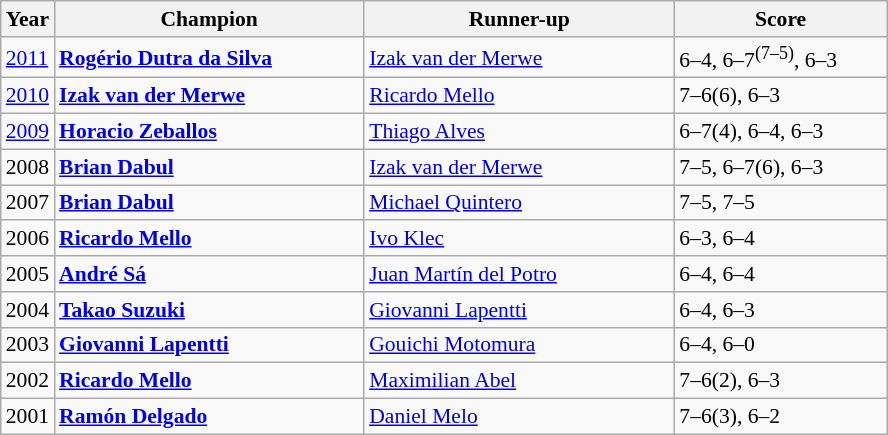<table class="wikitable" style="font-size:90%">
<tr>
<th>Year</th>
<th width="200">Champion</th>
<th width="200">Runner-up</th>
<th width="135">Score</th>
</tr>
<tr>
<td><a href='#'>2011</a></td>
<td> <strong><a href='#'>Rogério Dutra da Silva</a></strong></td>
<td> <a href='#'>Izak van der Merwe</a></td>
<td>6–4, 6–7<sup>(7–5)</sup>, 6–3</td>
</tr>
<tr>
<td><a href='#'>2010</a></td>
<td> <strong><a href='#'>Izak van der Merwe</a></strong></td>
<td> <a href='#'>Ricardo Mello</a></td>
<td>7–6(6), 6–3</td>
</tr>
<tr>
<td><a href='#'>2009</a></td>
<td> <strong><a href='#'>Horacio Zeballos</a></strong></td>
<td> <a href='#'>Thiago Alves</a></td>
<td>6–7(4), 6–4, 6–3</td>
</tr>
<tr>
<td>2008</td>
<td> <strong><a href='#'>Brian Dabul</a></strong></td>
<td> <a href='#'>Izak van der Merwe</a></td>
<td>7–5, 6–7(6), 6–3</td>
</tr>
<tr>
<td>2007</td>
<td> <strong><a href='#'>Brian Dabul</a></strong></td>
<td> <a href='#'>Michael Quintero</a></td>
<td>7–5, 7–5</td>
</tr>
<tr>
<td>2006</td>
<td> <strong><a href='#'>Ricardo Mello</a></strong></td>
<td> <a href='#'>Ivo Klec</a></td>
<td>6–3, 6–4</td>
</tr>
<tr>
<td>2005</td>
<td> <strong><a href='#'>André Sá</a></strong></td>
<td> <a href='#'>Juan Martín del Potro</a></td>
<td>6–4, 6–4</td>
</tr>
<tr>
<td>2004</td>
<td> <strong><a href='#'>Takao Suzuki</a></strong></td>
<td> <a href='#'>Giovanni Lapentti</a></td>
<td>6–4, 6–3</td>
</tr>
<tr>
<td>2003</td>
<td> <strong><a href='#'>Giovanni Lapentti</a></strong></td>
<td> <a href='#'>Gouichi Motomura</a></td>
<td>6–4, 6–0</td>
</tr>
<tr>
<td>2002</td>
<td> <strong><a href='#'>Ricardo Mello</a></strong></td>
<td> <a href='#'>Maximilian Abel</a></td>
<td>7–6(2), 6–3</td>
</tr>
<tr>
<td>2001</td>
<td> <strong><a href='#'>Ramón Delgado</a></strong></td>
<td> <a href='#'>Daniel Melo</a></td>
<td>7–6(3), 6–2</td>
</tr>
</table>
